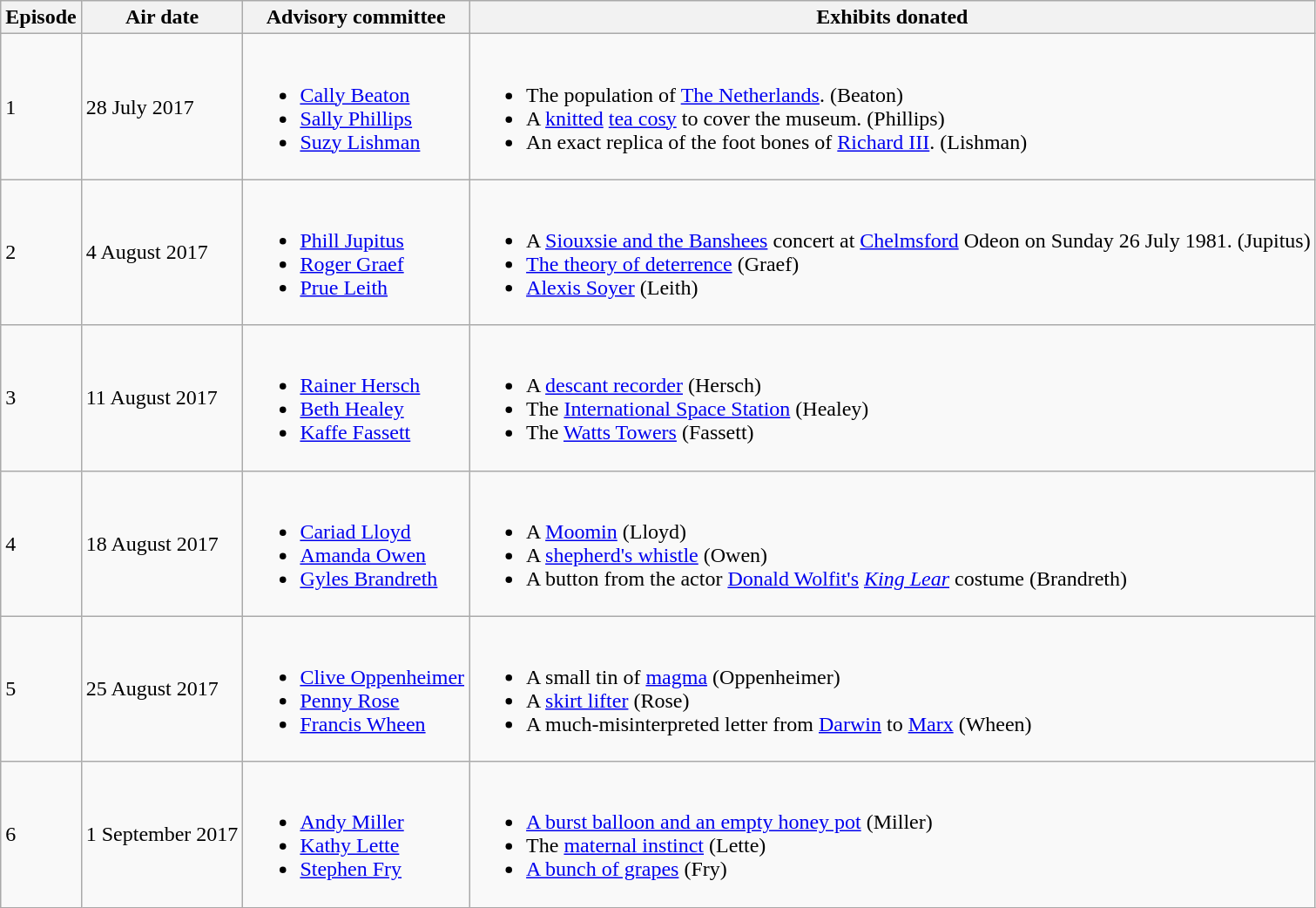<table class="wikitable">
<tr>
<th>Episode</th>
<th>Air date</th>
<th>Advisory committee</th>
<th>Exhibits donated</th>
</tr>
<tr>
<td>1</td>
<td>28 July 2017</td>
<td><br><ul><li><a href='#'>Cally Beaton</a></li><li><a href='#'>Sally Phillips</a></li><li><a href='#'>Suzy Lishman</a></li></ul></td>
<td><br><ul><li>The population of <a href='#'>The Netherlands</a>. (Beaton)</li><li>A <a href='#'>knitted</a> <a href='#'>tea cosy</a> to cover the museum. (Phillips)</li><li>An exact replica of the foot bones of <a href='#'>Richard III</a>. (Lishman)</li></ul></td>
</tr>
<tr>
<td>2</td>
<td>4 August 2017</td>
<td><br><ul><li><a href='#'>Phill Jupitus</a></li><li><a href='#'>Roger Graef</a></li><li><a href='#'>Prue Leith</a></li></ul></td>
<td><br><ul><li>A <a href='#'>Siouxsie and the Banshees</a> concert at <a href='#'>Chelmsford</a> Odeon on Sunday 26 July 1981. (Jupitus)</li><li><a href='#'>The theory of deterrence</a> (Graef)</li><li><a href='#'>Alexis Soyer</a> (Leith)</li></ul></td>
</tr>
<tr>
<td>3</td>
<td>11 August 2017</td>
<td><br><ul><li><a href='#'>Rainer Hersch</a></li><li><a href='#'>Beth Healey</a></li><li><a href='#'>Kaffe Fassett</a></li></ul></td>
<td><br><ul><li>A <a href='#'>descant recorder</a> (Hersch)</li><li>The <a href='#'>International Space Station</a> (Healey)</li><li>The <a href='#'>Watts Towers</a> (Fassett)</li></ul></td>
</tr>
<tr>
<td>4</td>
<td>18 August 2017</td>
<td><br><ul><li><a href='#'>Cariad Lloyd</a></li><li><a href='#'>Amanda Owen</a></li><li><a href='#'>Gyles Brandreth</a></li></ul></td>
<td><br><ul><li>A <a href='#'>Moomin</a> (Lloyd)</li><li>A <a href='#'>shepherd's whistle</a> (Owen)</li><li>A button from the actor <a href='#'>Donald Wolfit's</a> <em><a href='#'>King Lear</a></em> costume (Brandreth)</li></ul></td>
</tr>
<tr>
<td>5</td>
<td>25 August 2017</td>
<td><br><ul><li><a href='#'>Clive Oppenheimer</a></li><li><a href='#'>Penny Rose</a></li><li><a href='#'>Francis Wheen</a></li></ul></td>
<td><br><ul><li>A small tin of <a href='#'>magma</a> (Oppenheimer)</li><li>A <a href='#'>skirt lifter</a> (Rose)</li><li>A much-misinterpreted letter from <a href='#'>Darwin</a> to <a href='#'>Marx</a> (Wheen)</li></ul></td>
</tr>
<tr>
<td>6</td>
<td>1 September 2017</td>
<td><br><ul><li><a href='#'>Andy Miller</a></li><li><a href='#'>Kathy Lette</a></li><li><a href='#'>Stephen Fry</a></li></ul></td>
<td><br><ul><li><a href='#'>A burst balloon and an empty honey pot</a> (Miller)</li><li>The <a href='#'>maternal instinct</a> (Lette)</li><li><a href='#'>A bunch of grapes</a> (Fry)</li></ul></td>
</tr>
</table>
